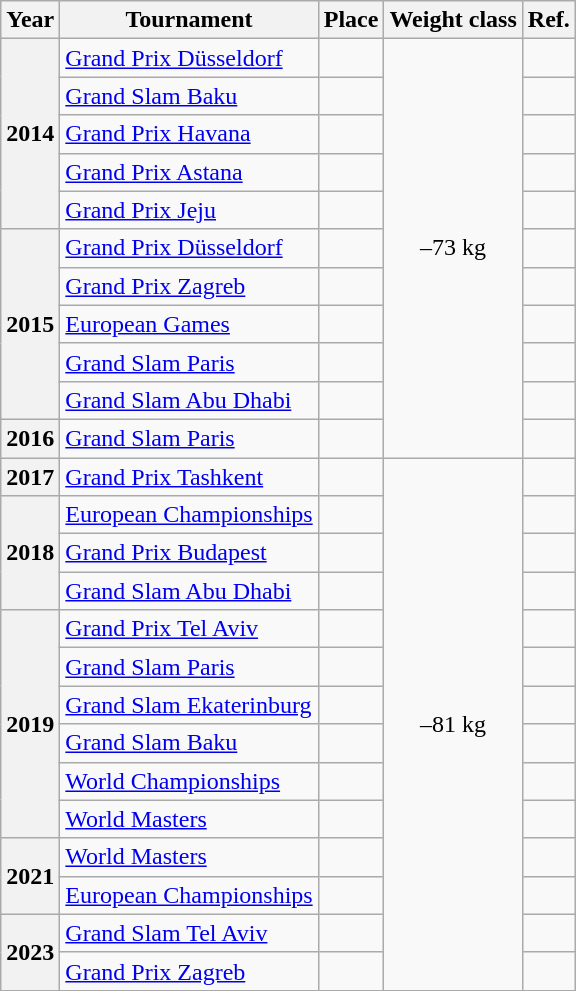<table class="wikitable sortable" style="text-align:center;">
<tr>
<th>Year</th>
<th>Tournament</th>
<th>Place</th>
<th>Weight class</th>
<th>Ref.</th>
</tr>
<tr>
<th rowspan=5>2014</th>
<td align=left><a href='#'>Grand Prix Düsseldorf</a></td>
<td></td>
<td rowspan=11>–73 kg</td>
<td></td>
</tr>
<tr>
<td align=left><a href='#'>Grand Slam Baku</a></td>
<td></td>
<td></td>
</tr>
<tr>
<td align=left><a href='#'>Grand Prix Havana</a></td>
<td></td>
<td></td>
</tr>
<tr>
<td align=left><a href='#'>Grand Prix Astana</a></td>
<td></td>
<td></td>
</tr>
<tr>
<td align=left><a href='#'>Grand Prix Jeju</a></td>
<td></td>
<td></td>
</tr>
<tr>
<th rowspan=5>2015</th>
<td align=left><a href='#'>Grand Prix Düsseldorf</a></td>
<td></td>
<td></td>
</tr>
<tr>
<td align=left><a href='#'>Grand Prix Zagreb</a></td>
<td></td>
<td></td>
</tr>
<tr>
<td align=left><a href='#'>European Games</a></td>
<td></td>
<td></td>
</tr>
<tr>
<td align=left><a href='#'>Grand Slam Paris</a></td>
<td></td>
<td></td>
</tr>
<tr>
<td align=left><a href='#'>Grand Slam Abu Dhabi</a></td>
<td></td>
<td></td>
</tr>
<tr>
<th>2016</th>
<td align=left><a href='#'>Grand Slam Paris</a></td>
<td></td>
<td></td>
</tr>
<tr>
<th>2017</th>
<td align=left><a href='#'>Grand Prix Tashkent</a></td>
<td></td>
<td rowspan=14>–81 kg</td>
<td></td>
</tr>
<tr>
<th rowspan=3>2018</th>
<td align=left><a href='#'>European Championships</a></td>
<td></td>
<td></td>
</tr>
<tr>
<td align=left><a href='#'>Grand Prix Budapest</a></td>
<td></td>
<td></td>
</tr>
<tr>
<td align=left><a href='#'>Grand Slam Abu Dhabi</a></td>
<td></td>
<td></td>
</tr>
<tr>
<th rowspan=6>2019</th>
<td align=left><a href='#'>Grand Prix Tel Aviv</a></td>
<td></td>
<td></td>
</tr>
<tr>
<td align=left><a href='#'>Grand Slam Paris</a></td>
<td></td>
<td></td>
</tr>
<tr>
<td align=left><a href='#'>Grand Slam Ekaterinburg</a></td>
<td></td>
<td></td>
</tr>
<tr>
<td align=left><a href='#'>Grand Slam Baku</a></td>
<td></td>
<td></td>
</tr>
<tr>
<td align=left><a href='#'>World Championships</a></td>
<td></td>
<td></td>
</tr>
<tr>
<td align=left><a href='#'>World Masters</a></td>
<td></td>
<td></td>
</tr>
<tr>
<th rowspan=2>2021</th>
<td align=left><a href='#'>World Masters</a></td>
<td></td>
<td></td>
</tr>
<tr>
<td align=left><a href='#'>European Championships</a></td>
<td></td>
<td></td>
</tr>
<tr>
<th rowspan=2>2023</th>
<td align=left><a href='#'>Grand Slam Tel Aviv</a></td>
<td></td>
<td></td>
</tr>
<tr>
<td align=left><a href='#'>Grand Prix Zagreb</a></td>
<td></td>
<td></td>
</tr>
</table>
